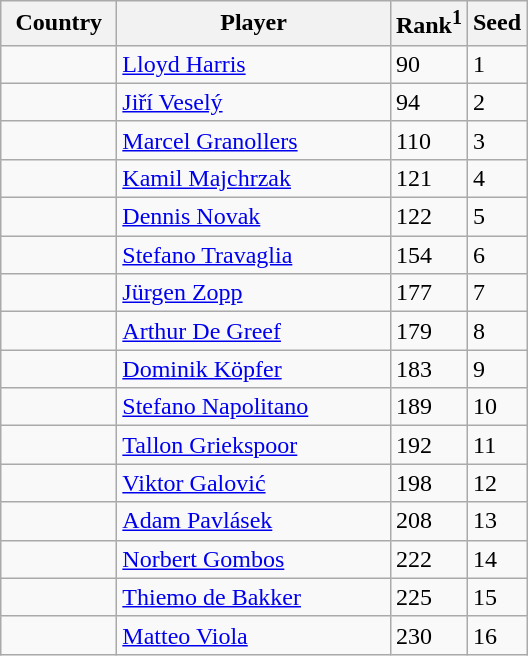<table class="sortable wikitable">
<tr>
<th width="70">Country</th>
<th width="175">Player</th>
<th>Rank<sup>1</sup></th>
<th>Seed</th>
</tr>
<tr>
<td></td>
<td><a href='#'>Lloyd Harris</a></td>
<td>90</td>
<td>1</td>
</tr>
<tr>
<td></td>
<td><a href='#'>Jiří Veselý</a></td>
<td>94</td>
<td>2</td>
</tr>
<tr>
<td></td>
<td><a href='#'>Marcel Granollers</a></td>
<td>110</td>
<td>3</td>
</tr>
<tr>
<td></td>
<td><a href='#'>Kamil Majchrzak</a></td>
<td>121</td>
<td>4</td>
</tr>
<tr>
<td></td>
<td><a href='#'>Dennis Novak</a></td>
<td>122</td>
<td>5</td>
</tr>
<tr>
<td></td>
<td><a href='#'>Stefano Travaglia</a></td>
<td>154</td>
<td>6</td>
</tr>
<tr>
<td></td>
<td><a href='#'>Jürgen Zopp</a></td>
<td>177</td>
<td>7</td>
</tr>
<tr>
<td></td>
<td><a href='#'>Arthur De Greef</a></td>
<td>179</td>
<td>8</td>
</tr>
<tr>
<td></td>
<td><a href='#'>Dominik Köpfer</a></td>
<td>183</td>
<td>9</td>
</tr>
<tr>
<td></td>
<td><a href='#'>Stefano Napolitano</a></td>
<td>189</td>
<td>10</td>
</tr>
<tr>
<td></td>
<td><a href='#'>Tallon Griekspoor</a></td>
<td>192</td>
<td>11</td>
</tr>
<tr>
<td></td>
<td><a href='#'>Viktor Galović</a></td>
<td>198</td>
<td>12</td>
</tr>
<tr>
<td></td>
<td><a href='#'>Adam Pavlásek</a></td>
<td>208</td>
<td>13</td>
</tr>
<tr>
<td></td>
<td><a href='#'>Norbert Gombos</a></td>
<td>222</td>
<td>14</td>
</tr>
<tr>
<td></td>
<td><a href='#'>Thiemo de Bakker</a></td>
<td>225</td>
<td>15</td>
</tr>
<tr>
<td></td>
<td><a href='#'>Matteo Viola</a></td>
<td>230</td>
<td>16</td>
</tr>
</table>
